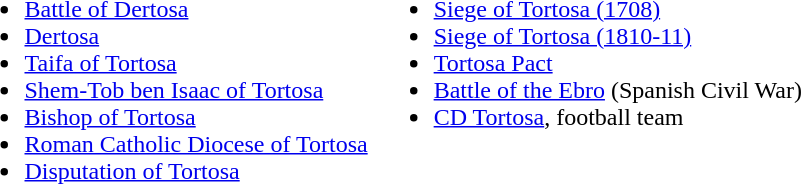<table>
<tr>
<td valign="top"><br><ul><li><a href='#'>Battle of Dertosa</a></li><li><a href='#'>Dertosa</a></li><li><a href='#'>Taifa of Tortosa</a></li><li><a href='#'>Shem-Tob ben Isaac of Tortosa</a></li><li><a href='#'>Bishop of Tortosa</a></li><li><a href='#'>Roman Catholic Diocese of Tortosa</a></li><li><a href='#'>Disputation of Tortosa</a></li></ul></td>
<td valign="top"><br><ul><li><a href='#'>Siege of Tortosa (1708)</a></li><li><a href='#'>Siege of Tortosa (1810-11)</a></li><li><a href='#'>Tortosa Pact</a></li><li><a href='#'>Battle of the Ebro</a> (Spanish Civil War)</li><li><a href='#'>CD Tortosa</a>, football team</li></ul></td>
</tr>
</table>
